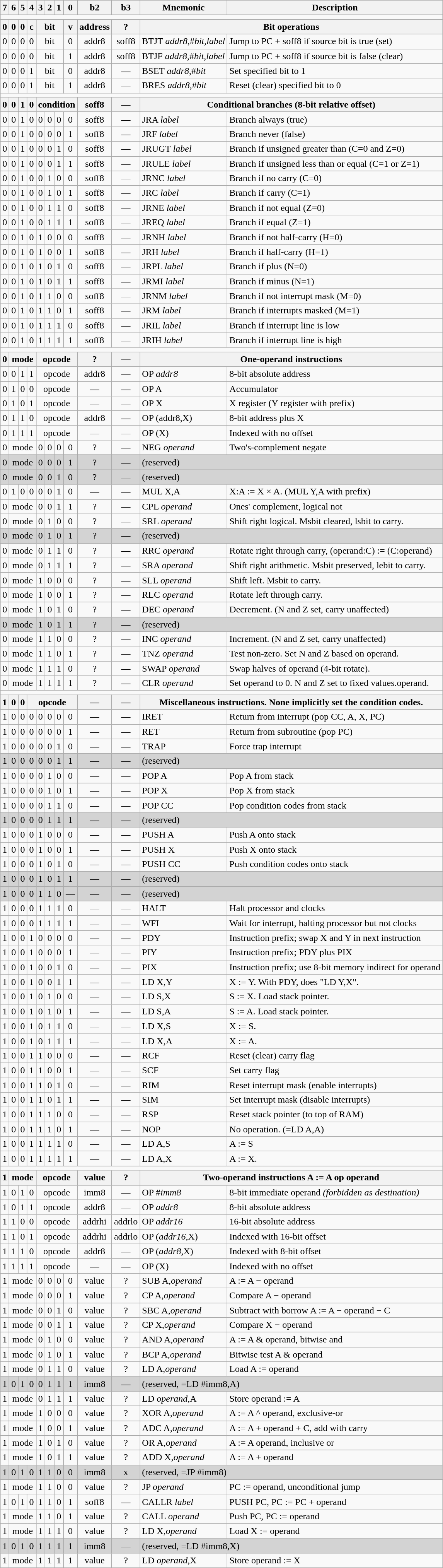<table class="wikitable" style="text-align:center">
<tr>
<th>7</th>
<th>6</th>
<th>5</th>
<th>4</th>
<th>3</th>
<th>2</th>
<th>1</th>
<th>0</th>
<th>b2</th>
<th>b3</th>
<th>Mnemonic</th>
<th>Description</th>
</tr>
<tr>
<td colspan=12></td>
</tr>
<tr>
<th>0</th>
<th>0</th>
<th>0</th>
<th>c</th>
<th colspan=3>bit</th>
<th>v</th>
<th>address</th>
<th>?</th>
<th colspan=2>Bit operations</th>
</tr>
<tr>
<td>0</td>
<td>0</td>
<td>0</td>
<td>0</td>
<td colspan=3>bit</td>
<td>0</td>
<td>addr8</td>
<td>soff8</td>
<td align=left>BTJT <em>addr8</em>,#<em>bit</em>,<em>label</em></td>
<td align=left>Jump to PC + soff8 if source bit is true (set)</td>
</tr>
<tr>
<td>0</td>
<td>0</td>
<td>0</td>
<td>0</td>
<td colspan=3>bit</td>
<td>1</td>
<td>addr8</td>
<td>soff8</td>
<td align=left>BTJF <em>addr8</em>,#<em>bit</em>,<em>label</em></td>
<td align=left>Jump to PC + soff8 if source bit is false (clear)</td>
</tr>
<tr>
<td>0</td>
<td>0</td>
<td>0</td>
<td>1</td>
<td colspan=3>bit</td>
<td>0</td>
<td>addr8</td>
<td>—</td>
<td align=left>BSET <em>addr8</em>,#<em>bit</em></td>
<td align=left>Set specified bit to 1</td>
</tr>
<tr>
<td>0</td>
<td>0</td>
<td>0</td>
<td>1</td>
<td colspan=3>bit</td>
<td>1</td>
<td>addr8</td>
<td>—</td>
<td align=left>BRES <em>addr8</em>,#<em>bit</em></td>
<td align=left>Reset (clear) specified bit to 0</td>
</tr>
<tr>
<td colspan=12></td>
</tr>
<tr>
<th>0</th>
<th>0</th>
<th>1</th>
<th>0</th>
<th colspan=4>condition</th>
<th>soff8</th>
<th>—</th>
<th colspan=2>Conditional branches (8-bit relative offset)</th>
</tr>
<tr>
<td>0</td>
<td>0</td>
<td>1</td>
<td>0</td>
<td>0</td>
<td>0</td>
<td>0</td>
<td>0</td>
<td>soff8</td>
<td>—</td>
<td align=left>JRA <em>label</em></td>
<td align=left>Branch always (true)</td>
</tr>
<tr>
<td>0</td>
<td>0</td>
<td>1</td>
<td>0</td>
<td>0</td>
<td>0</td>
<td>0</td>
<td>1</td>
<td>soff8</td>
<td>—</td>
<td align=left>JRF <em>label</em></td>
<td align=left>Branch never (false)</td>
</tr>
<tr>
<td>0</td>
<td>0</td>
<td>1</td>
<td>0</td>
<td>0</td>
<td>0</td>
<td>1</td>
<td>0</td>
<td>soff8</td>
<td>—</td>
<td align=left>JRUGT <em>label</em></td>
<td align=left>Branch if unsigned greater than (C=0 and Z=0)</td>
</tr>
<tr>
<td>0</td>
<td>0</td>
<td>1</td>
<td>0</td>
<td>0</td>
<td>0</td>
<td>1</td>
<td>1</td>
<td>soff8</td>
<td>—</td>
<td align=left>JRULE <em>label</em></td>
<td align=left>Branch if unsigned less than or equal (C=1 or Z=1)</td>
</tr>
<tr>
<td>0</td>
<td>0</td>
<td>1</td>
<td>0</td>
<td>0</td>
<td>1</td>
<td>0</td>
<td>0</td>
<td>soff8</td>
<td>—</td>
<td align=left>JRNC <em>label</em></td>
<td align=left>Branch if no carry (C=0)</td>
</tr>
<tr>
<td>0</td>
<td>0</td>
<td>1</td>
<td>0</td>
<td>0</td>
<td>1</td>
<td>0</td>
<td>1</td>
<td>soff8</td>
<td>—</td>
<td align=left>JRC <em>label</em></td>
<td align=left>Branch if carry (C=1)</td>
</tr>
<tr>
<td>0</td>
<td>0</td>
<td>1</td>
<td>0</td>
<td>0</td>
<td>1</td>
<td>1</td>
<td>0</td>
<td>soff8</td>
<td>—</td>
<td align=left>JRNE <em>label</em></td>
<td align=left>Branch if not equal (Z=0)</td>
</tr>
<tr>
<td>0</td>
<td>0</td>
<td>1</td>
<td>0</td>
<td>0</td>
<td>1</td>
<td>1</td>
<td>1</td>
<td>soff8</td>
<td>—</td>
<td align=left>JREQ <em>label</em></td>
<td align=left>Branch if equal (Z=1)</td>
</tr>
<tr>
<td>0</td>
<td>0</td>
<td>1</td>
<td>0</td>
<td>1</td>
<td>0</td>
<td>0</td>
<td>0</td>
<td>soff8</td>
<td>—</td>
<td align=left>JRNH <em>label</em></td>
<td align=left>Branch if not half-carry (H=0)</td>
</tr>
<tr>
<td>0</td>
<td>0</td>
<td>1</td>
<td>0</td>
<td>1</td>
<td>0</td>
<td>0</td>
<td>1</td>
<td>soff8</td>
<td>—</td>
<td align=left>JRH <em>label</em></td>
<td align=left>Branch if half-carry (H=1)</td>
</tr>
<tr>
<td>0</td>
<td>0</td>
<td>1</td>
<td>0</td>
<td>1</td>
<td>0</td>
<td>1</td>
<td>0</td>
<td>soff8</td>
<td>—</td>
<td align=left>JRPL <em>label</em></td>
<td align=left>Branch if plus (N=0)</td>
</tr>
<tr>
<td>0</td>
<td>0</td>
<td>1</td>
<td>0</td>
<td>1</td>
<td>0</td>
<td>1</td>
<td>1</td>
<td>soff8</td>
<td>—</td>
<td align=left>JRMI <em>label</em></td>
<td align=left>Branch if minus (N=1)</td>
</tr>
<tr>
<td>0</td>
<td>0</td>
<td>1</td>
<td>0</td>
<td>1</td>
<td>1</td>
<td>0</td>
<td>0</td>
<td>soff8</td>
<td>—</td>
<td align=left>JRNM <em>label</em></td>
<td align=left>Branch if not interrupt mask (M=0)</td>
</tr>
<tr>
<td>0</td>
<td>0</td>
<td>1</td>
<td>0</td>
<td>1</td>
<td>1</td>
<td>0</td>
<td>1</td>
<td>soff8</td>
<td>—</td>
<td align=left>JRM <em>label</em></td>
<td align=left>Branch if interrupts masked (M=1)</td>
</tr>
<tr>
<td>0</td>
<td>0</td>
<td>1</td>
<td>0</td>
<td>1</td>
<td>1</td>
<td>1</td>
<td>0</td>
<td>soff8</td>
<td>—</td>
<td align=left>JRIL <em>label</em></td>
<td align=left>Branch if interrupt line is low</td>
</tr>
<tr>
<td>0</td>
<td>0</td>
<td>1</td>
<td>0</td>
<td>1</td>
<td>1</td>
<td>1</td>
<td>1</td>
<td>soff8</td>
<td>—</td>
<td align=left>JRIH <em>label</em></td>
<td align=left>Branch if interrupt line is high</td>
</tr>
<tr>
<td colspan=12></td>
</tr>
<tr>
<th>0</th>
<th colspan=3>mode</th>
<th colspan=4>opcode</th>
<th>?</th>
<th>—</th>
<th colspan=2>One-operand instructions</th>
</tr>
<tr>
<td>0</td>
<td>0</td>
<td>1</td>
<td>1</td>
<td colspan=4>opcode</td>
<td>addr8</td>
<td>—</td>
<td align=left>OP <em>addr8</em></td>
<td align=left>8-bit absolute address</td>
</tr>
<tr>
<td>0</td>
<td>1</td>
<td>0</td>
<td>0</td>
<td colspan=4>opcode</td>
<td>—</td>
<td>—</td>
<td align=left>OP A</td>
<td align=left>Accumulator</td>
</tr>
<tr>
<td>0</td>
<td>1</td>
<td>0</td>
<td>1</td>
<td colspan=4>opcode</td>
<td>—</td>
<td>—</td>
<td align=left>OP X</td>
<td align=left>X register (Y register with prefix)</td>
</tr>
<tr>
<td>0</td>
<td>1</td>
<td>1</td>
<td>0</td>
<td colspan=4>opcode</td>
<td>addr8</td>
<td>—</td>
<td align=left>OP (addr8,X)</td>
<td align=left>8-bit address plus X</td>
</tr>
<tr>
<td>0</td>
<td>1</td>
<td>1</td>
<td>1</td>
<td colspan=4>opcode</td>
<td>—</td>
<td>—</td>
<td align=left>OP (X)</td>
<td align=left>Indexed with no offset</td>
</tr>
<tr>
<td>0</td>
<td colspan=3>mode</td>
<td>0</td>
<td>0</td>
<td>0</td>
<td>0</td>
<td>?</td>
<td>—</td>
<td align=left>NEG <em>operand</em></td>
<td align=left>Two's-complement negate</td>
</tr>
<tr style="background:lightgrey;">
<td>0</td>
<td colspan=3>mode</td>
<td>0</td>
<td>0</td>
<td>0</td>
<td>1</td>
<td>?</td>
<td>—</td>
<td colspan=2 align=left>(reserved)</td>
</tr>
<tr style="background:lightgrey;">
<td>0</td>
<td colspan=3>mode</td>
<td>0</td>
<td>0</td>
<td>1</td>
<td>0</td>
<td>?</td>
<td>—</td>
<td colspan=2 align=left>(reserved)</td>
</tr>
<tr>
<td>0</td>
<td>1</td>
<td>0</td>
<td>0</td>
<td>0</td>
<td>0</td>
<td>1</td>
<td>0</td>
<td>—</td>
<td>—</td>
<td align=left>MUL X,A</td>
<td align=left>X:A := X × A.  (MUL Y,A with prefix)</td>
</tr>
<tr>
<td>0</td>
<td colspan=3>mode</td>
<td>0</td>
<td>0</td>
<td>1</td>
<td>1</td>
<td>?</td>
<td>—</td>
<td align=left>CPL <em>operand</em></td>
<td align=left>Ones' complement, logical not</td>
</tr>
<tr>
<td>0</td>
<td colspan=3>mode</td>
<td>0</td>
<td>1</td>
<td>0</td>
<td>0</td>
<td>?</td>
<td>—</td>
<td align=left>SRL <em>operand</em></td>
<td align=left>Shift right logical.  Msbit cleared, lsbit to carry.</td>
</tr>
<tr style="background:lightgrey;">
<td>0</td>
<td colspan=3>mode</td>
<td>0</td>
<td>1</td>
<td>0</td>
<td>1</td>
<td>?</td>
<td>—</td>
<td colspan=2 align=left>(reserved)</td>
</tr>
<tr>
<td>0</td>
<td colspan=3>mode</td>
<td>0</td>
<td>1</td>
<td>1</td>
<td>0</td>
<td>?</td>
<td>—</td>
<td align=left>RRC <em>operand</em></td>
<td align=left>Rotate right through carry,  (operand:C) := (C:operand)</td>
</tr>
<tr>
<td>0</td>
<td colspan=3>mode</td>
<td>0</td>
<td>1</td>
<td>1</td>
<td>1</td>
<td>?</td>
<td>—</td>
<td align=left>SRA <em>operand</em></td>
<td align=left>Shift right arithmetic.  Msbit preserved, lebit to carry.</td>
</tr>
<tr>
<td>0</td>
<td colspan=3>mode</td>
<td>1</td>
<td>0</td>
<td>0</td>
<td>0</td>
<td>?</td>
<td>—</td>
<td align=left>SLL <em>operand</em></td>
<td align=left>Shift left.  Msbit to carry.</td>
</tr>
<tr>
<td>0</td>
<td colspan=3>mode</td>
<td>1</td>
<td>0</td>
<td>0</td>
<td>1</td>
<td>?</td>
<td>—</td>
<td align=left>RLC <em>operand</em></td>
<td align=left>Rotate left through carry.</td>
</tr>
<tr>
<td>0</td>
<td colspan=3>mode</td>
<td>1</td>
<td>0</td>
<td>1</td>
<td>0</td>
<td>?</td>
<td>—</td>
<td align=left>DEC <em>operand</em></td>
<td align=left>Decrement.  (N and Z set, carry unaffected)</td>
</tr>
<tr style="background:lightgrey;">
<td>0</td>
<td colspan=3>mode</td>
<td>1</td>
<td>0</td>
<td>1</td>
<td>1</td>
<td>?</td>
<td>—</td>
<td colspan=2 align=left>(reserved)</td>
</tr>
<tr>
<td>0</td>
<td colspan=3>mode</td>
<td>1</td>
<td>1</td>
<td>0</td>
<td>0</td>
<td>?</td>
<td>—</td>
<td align=left>INC <em>operand</em></td>
<td align=left>Increment.  (N and Z set, carry unaffected)</td>
</tr>
<tr>
<td>0</td>
<td colspan=3>mode</td>
<td>1</td>
<td>1</td>
<td>0</td>
<td>1</td>
<td>?</td>
<td>—</td>
<td align=left>TNZ <em>operand</em></td>
<td align=left>Test non-zero.  Set N and Z based on operand.</td>
</tr>
<tr>
<td>0</td>
<td colspan=3>mode</td>
<td>1</td>
<td>1</td>
<td>1</td>
<td>0</td>
<td>?</td>
<td>—</td>
<td align=left>SWAP <em>operand</em></td>
<td align=left>Swap halves of operand (4-bit rotate).</td>
</tr>
<tr>
<td>0</td>
<td colspan=3>mode</td>
<td>1</td>
<td>1</td>
<td>1</td>
<td>1</td>
<td>?</td>
<td>—</td>
<td align=left>CLR <em>operand</em></td>
<td align=left>Set operand to 0.  N and Z set to fixed values.operand.</td>
</tr>
<tr>
<td colspan=12></td>
</tr>
<tr>
<th>1</th>
<th>0</th>
<th>0</th>
<th colspan=5>opcode</th>
<th>—</th>
<th>—</th>
<th colspan=2>Miscellaneous instructions.  None implicitly set the condition codes.</th>
</tr>
<tr>
<td>1</td>
<td>0</td>
<td>0</td>
<td>0</td>
<td>0</td>
<td>0</td>
<td>0</td>
<td>0</td>
<td>—</td>
<td>—</td>
<td align=left>IRET</td>
<td align=left>Return from interrupt (pop CC, A, X, PC)</td>
</tr>
<tr>
<td>1</td>
<td>0</td>
<td>0</td>
<td>0</td>
<td>0</td>
<td>0</td>
<td>0</td>
<td>1</td>
<td>—</td>
<td>—</td>
<td align=left>RET</td>
<td align=left>Return from subroutine (pop PC)</td>
</tr>
<tr>
<td>1</td>
<td>0</td>
<td>0</td>
<td>0</td>
<td>0</td>
<td>0</td>
<td>1</td>
<td>0</td>
<td>—</td>
<td>—</td>
<td align=left>TRAP</td>
<td align=left>Force trap interrupt</td>
</tr>
<tr style="background:lightgrey;">
<td>1</td>
<td>0</td>
<td>0</td>
<td>0</td>
<td>0</td>
<td>0</td>
<td>1</td>
<td>1</td>
<td>—</td>
<td>—</td>
<td colspan=2 align=left>(reserved)</td>
</tr>
<tr>
<td>1</td>
<td>0</td>
<td>0</td>
<td>0</td>
<td>0</td>
<td>1</td>
<td>0</td>
<td>0</td>
<td>—</td>
<td>—</td>
<td align=left>POP A</td>
<td align=left>Pop A from stack</td>
</tr>
<tr>
<td>1</td>
<td>0</td>
<td>0</td>
<td>0</td>
<td>0</td>
<td>1</td>
<td>0</td>
<td>1</td>
<td>—</td>
<td>—</td>
<td align=left>POP X</td>
<td align=left>Pop X from stack</td>
</tr>
<tr>
<td>1</td>
<td>0</td>
<td>0</td>
<td>0</td>
<td>0</td>
<td>1</td>
<td>1</td>
<td>0</td>
<td>—</td>
<td>—</td>
<td align=left>POP CC</td>
<td align=left>Pop condition codes from stack</td>
</tr>
<tr style="background:lightgrey;">
<td>1</td>
<td>0</td>
<td>0</td>
<td>0</td>
<td>0</td>
<td>1</td>
<td>1</td>
<td>1</td>
<td>—</td>
<td>—</td>
<td colspan=2 align=left>(reserved)</td>
</tr>
<tr>
<td>1</td>
<td>0</td>
<td>0</td>
<td>0</td>
<td>1</td>
<td>0</td>
<td>0</td>
<td>0</td>
<td>—</td>
<td>—</td>
<td align=left>PUSH A</td>
<td align=left>Push A onto stack</td>
</tr>
<tr>
<td>1</td>
<td>0</td>
<td>0</td>
<td>0</td>
<td>1</td>
<td>0</td>
<td>0</td>
<td>1</td>
<td>—</td>
<td>—</td>
<td align=left>PUSH X</td>
<td align=left>Push X onto stack</td>
</tr>
<tr>
<td>1</td>
<td>0</td>
<td>0</td>
<td>0</td>
<td>1</td>
<td>0</td>
<td>1</td>
<td>0</td>
<td>—</td>
<td>—</td>
<td align=left>PUSH CC</td>
<td align=left>Push condition codes onto stack</td>
</tr>
<tr style="background:lightgrey;">
<td>1</td>
<td>0</td>
<td>0</td>
<td>0</td>
<td>1</td>
<td>0</td>
<td>1</td>
<td>1</td>
<td>—</td>
<td>—</td>
<td colspan=2 align=left>(reserved)</td>
</tr>
<tr style="background:lightgrey;">
<td>1</td>
<td>0</td>
<td>0</td>
<td>0</td>
<td>1</td>
<td>1</td>
<td>0</td>
<td>—</td>
<td>—</td>
<td>—</td>
<td colspan=2 align=left>(reserved)</td>
</tr>
<tr>
<td>1</td>
<td>0</td>
<td>0</td>
<td>0</td>
<td>1</td>
<td>1</td>
<td>1</td>
<td>0</td>
<td>—</td>
<td>—</td>
<td align=left>HALT</td>
<td align=left>Halt processor and clocks</td>
</tr>
<tr>
<td>1</td>
<td>0</td>
<td>0</td>
<td>0</td>
<td>1</td>
<td>1</td>
<td>1</td>
<td>1</td>
<td>—</td>
<td>—</td>
<td align=left>WFI</td>
<td align=left>Wait for interrupt, halting processor but not clocks</td>
</tr>
<tr>
<td>1</td>
<td>0</td>
<td>0</td>
<td>1</td>
<td>0</td>
<td>0</td>
<td>0</td>
<td>0</td>
<td>—</td>
<td>—</td>
<td align=left>PDY</td>
<td align=left>Instruction prefix; swap X and Y in next instruction</td>
</tr>
<tr>
<td>1</td>
<td>0</td>
<td>0</td>
<td>1</td>
<td>0</td>
<td>0</td>
<td>0</td>
<td>1</td>
<td>—</td>
<td>—</td>
<td align=left>PIY</td>
<td align=left>Instruction prefix; PDY plus PIX</td>
</tr>
<tr>
<td>1</td>
<td>0</td>
<td>0</td>
<td>1</td>
<td>0</td>
<td>0</td>
<td>1</td>
<td>0</td>
<td>—</td>
<td>—</td>
<td align=left>PIX</td>
<td align=left>Instruction prefix; use 8-bit memory indirect for operand</td>
</tr>
<tr>
<td>1</td>
<td>0</td>
<td>0</td>
<td>1</td>
<td>0</td>
<td>0</td>
<td>1</td>
<td>1</td>
<td>—</td>
<td>—</td>
<td align=left>LD X,Y</td>
<td align=left>X := Y.  With PDY, does "LD Y,X".</td>
</tr>
<tr>
<td>1</td>
<td>0</td>
<td>0</td>
<td>1</td>
<td>0</td>
<td>1</td>
<td>0</td>
<td>0</td>
<td>—</td>
<td>—</td>
<td align=left>LD S,X</td>
<td align=left>S := X.  Load stack pointer.</td>
</tr>
<tr>
<td>1</td>
<td>0</td>
<td>0</td>
<td>1</td>
<td>0</td>
<td>1</td>
<td>0</td>
<td>1</td>
<td>—</td>
<td>—</td>
<td align=left>LD S,A</td>
<td align=left>S := A.  Load stack pointer.</td>
</tr>
<tr>
<td>1</td>
<td>0</td>
<td>0</td>
<td>1</td>
<td>0</td>
<td>1</td>
<td>1</td>
<td>0</td>
<td>—</td>
<td>—</td>
<td align=left>LD X,S</td>
<td align=left>X := S.</td>
</tr>
<tr>
<td>1</td>
<td>0</td>
<td>0</td>
<td>1</td>
<td>0</td>
<td>1</td>
<td>1</td>
<td>1</td>
<td>—</td>
<td>—</td>
<td align=left>LD X,A</td>
<td align=left>X := A.</td>
</tr>
<tr>
<td>1</td>
<td>0</td>
<td>0</td>
<td>1</td>
<td>1</td>
<td>0</td>
<td>0</td>
<td>0</td>
<td>—</td>
<td>—</td>
<td align=left>RCF</td>
<td align=left>Reset (clear) carry flag</td>
</tr>
<tr>
<td>1</td>
<td>0</td>
<td>0</td>
<td>1</td>
<td>1</td>
<td>0</td>
<td>0</td>
<td>1</td>
<td>—</td>
<td>—</td>
<td align=left>SCF</td>
<td align=left>Set carry flag</td>
</tr>
<tr>
<td>1</td>
<td>0</td>
<td>0</td>
<td>1</td>
<td>1</td>
<td>0</td>
<td>1</td>
<td>0</td>
<td>—</td>
<td>—</td>
<td align=left>RIM</td>
<td align=left>Reset interrupt mask (enable interrupts)</td>
</tr>
<tr>
<td>1</td>
<td>0</td>
<td>0</td>
<td>1</td>
<td>1</td>
<td>0</td>
<td>1</td>
<td>1</td>
<td>—</td>
<td>—</td>
<td align=left>SIM</td>
<td align=left>Set interrupt mask (disable interrupts)</td>
</tr>
<tr>
<td>1</td>
<td>0</td>
<td>0</td>
<td>1</td>
<td>1</td>
<td>1</td>
<td>0</td>
<td>0</td>
<td>—</td>
<td>—</td>
<td align=left>RSP</td>
<td align=left>Reset stack pointer (to top of RAM)</td>
</tr>
<tr>
<td>1</td>
<td>0</td>
<td>0</td>
<td>1</td>
<td>1</td>
<td>1</td>
<td>0</td>
<td>1</td>
<td>—</td>
<td>—</td>
<td align=left>NOP</td>
<td align=left>No operation.  (=LD A,A)</td>
</tr>
<tr>
<td>1</td>
<td>0</td>
<td>0</td>
<td>1</td>
<td>1</td>
<td>1</td>
<td>1</td>
<td>0</td>
<td>—</td>
<td>—</td>
<td align=left>LD A,S</td>
<td align=left>A := S</td>
</tr>
<tr>
<td>1</td>
<td>0</td>
<td>0</td>
<td>1</td>
<td>1</td>
<td>1</td>
<td>1</td>
<td>1</td>
<td>—</td>
<td>—</td>
<td align=left>LD A,X</td>
<td align=left>A := X.</td>
</tr>
<tr>
<td colspan=12></td>
</tr>
<tr>
<th>1</th>
<th colspan=3>mode</th>
<th colspan=4>opcode</th>
<th>value</th>
<th>?</th>
<th colspan=2>Two-operand instructions A := A op operand</th>
</tr>
<tr>
<td>1</td>
<td>0</td>
<td>1</td>
<td>0</td>
<td colspan=4>opcode</td>
<td>imm8</td>
<td>—</td>
<td align=left>OP #<em>imm8</em></td>
<td align=left>8-bit immediate operand <em>(forbidden as destination)</em></td>
</tr>
<tr>
<td>1</td>
<td>0</td>
<td>1</td>
<td>1</td>
<td colspan=4>opcode</td>
<td>addr8</td>
<td>—</td>
<td align=left>OP <em>addr8</em></td>
<td align=left>8-bit absolute address</td>
</tr>
<tr>
<td>1</td>
<td>1</td>
<td>0</td>
<td>0</td>
<td colspan=4>opcode</td>
<td>addrhi</td>
<td>addrlo</td>
<td align=left>OP <em>addr16</em></td>
<td align=left>16-bit absolute address</td>
</tr>
<tr>
<td>1</td>
<td>1</td>
<td>0</td>
<td>1</td>
<td colspan=4>opcode</td>
<td>addrhi</td>
<td>addrlo</td>
<td align=left>OP (<em>addr16</em>,X)</td>
<td align=left>Indexed with 16-bit offset</td>
</tr>
<tr>
<td>1</td>
<td>1</td>
<td>1</td>
<td>0</td>
<td colspan=4>opcode</td>
<td>addr8</td>
<td>—</td>
<td align=left>OP (<em>addr8</em>,X)</td>
<td align=left>Indexed with 8-bit offset</td>
</tr>
<tr>
<td>1</td>
<td>1</td>
<td>1</td>
<td>1</td>
<td colspan=4>opcode</td>
<td>—</td>
<td>—</td>
<td align=left>OP (X)</td>
<td align=left>Indexed with no offset</td>
</tr>
<tr>
<td>1</td>
<td colspan=3>mode</td>
<td>0</td>
<td>0</td>
<td>0</td>
<td>0</td>
<td>value</td>
<td>?</td>
<td align=left>SUB A,<em>operand</em></td>
<td align=left>A := A − operand</td>
</tr>
<tr>
<td>1</td>
<td colspan=3>mode</td>
<td>0</td>
<td>0</td>
<td>0</td>
<td>1</td>
<td>value</td>
<td>?</td>
<td align=left>CP A,<em>operand</em></td>
<td align=left>Compare A − operand</td>
</tr>
<tr>
<td>1</td>
<td colspan=3>mode</td>
<td>0</td>
<td>0</td>
<td>1</td>
<td>0</td>
<td>value</td>
<td>?</td>
<td align=left>SBC A,<em>operand</em></td>
<td align=left>Subtract with borrow A := A − operand − C</td>
</tr>
<tr>
<td>1</td>
<td colspan=3>mode</td>
<td>0</td>
<td>0</td>
<td>1</td>
<td>1</td>
<td>value</td>
<td>?</td>
<td align=left>CP X,<em>operand</em></td>
<td align=left>Compare X − operand</td>
</tr>
<tr>
<td>1</td>
<td colspan=3>mode</td>
<td>0</td>
<td>1</td>
<td>0</td>
<td>0</td>
<td>value</td>
<td>?</td>
<td align=left>AND A,<em>operand</em></td>
<td align=left>A := A & operand, bitwise and</td>
</tr>
<tr>
<td>1</td>
<td colspan=3>mode</td>
<td>0</td>
<td>1</td>
<td>0</td>
<td>1</td>
<td>value</td>
<td>?</td>
<td align=left>BCP A,<em>operand</em></td>
<td align=left>Bitwise test A & operand</td>
</tr>
<tr>
<td>1</td>
<td colspan=3>mode</td>
<td>0</td>
<td>1</td>
<td>1</td>
<td>0</td>
<td>value</td>
<td>?</td>
<td align=left>LD A,<em>operand</em></td>
<td align=left>Load A := operand</td>
</tr>
<tr style="background:lightgrey;">
<td>1</td>
<td>0</td>
<td>1</td>
<td>0</td>
<td>0</td>
<td>1</td>
<td>1</td>
<td>1</td>
<td>imm8</td>
<td>—</td>
<td colspan=2 align=left>(reserved, =LD #imm8,A)</td>
</tr>
<tr>
<td>1</td>
<td colspan=3>mode</td>
<td>0</td>
<td>1</td>
<td>1</td>
<td>1</td>
<td>value</td>
<td>?</td>
<td align=left>LD <em>operand</em>,A</td>
<td align=left>Store operand := A</td>
</tr>
<tr>
<td>1</td>
<td colspan=3>mode</td>
<td>1</td>
<td>0</td>
<td>0</td>
<td>0</td>
<td>value</td>
<td>?</td>
<td align=left>XOR A,<em>operand</em></td>
<td align=left>A := A ^ operand, exclusive-or</td>
</tr>
<tr>
<td>1</td>
<td colspan=3>mode</td>
<td>1</td>
<td>0</td>
<td>0</td>
<td>1</td>
<td>value</td>
<td>?</td>
<td align=left>ADC A,<em>operand</em></td>
<td align=left>A := A + operand + C, add with carry</td>
</tr>
<tr>
<td>1</td>
<td colspan=3>mode</td>
<td>1</td>
<td>0</td>
<td>1</td>
<td>0</td>
<td>value</td>
<td>?</td>
<td align=left>OR A,<em>operand</em></td>
<td align=left>A := A  operand, inclusive or</td>
</tr>
<tr>
<td>1</td>
<td colspan=3>mode</td>
<td>1</td>
<td>0</td>
<td>1</td>
<td>1</td>
<td>value</td>
<td>?</td>
<td align=left>ADD X,<em>operand</em></td>
<td align=left>A := A + operand</td>
</tr>
<tr style="background:lightgrey;">
<td>1</td>
<td>0</td>
<td>1</td>
<td>0</td>
<td>1</td>
<td>1</td>
<td>0</td>
<td>0</td>
<td>imm8</td>
<td>x</td>
<td colspan=2 align=left>(reserved, =JP #imm8)</td>
</tr>
<tr>
<td>1</td>
<td colspan=3>mode</td>
<td>1</td>
<td>1</td>
<td>0</td>
<td>0</td>
<td>value</td>
<td>?</td>
<td align=left>JP <em>operand</em></td>
<td align=left>PC := operand, unconditional jump</td>
</tr>
<tr>
<td>1</td>
<td>0</td>
<td>1</td>
<td>0</td>
<td>1</td>
<td>1</td>
<td>0</td>
<td>1</td>
<td>soff8</td>
<td>—</td>
<td align=left>CALLR <em>label</em></td>
<td align=left>PUSH PC, PC := PC + operand</td>
</tr>
<tr>
<td>1</td>
<td colspan=3>mode</td>
<td>1</td>
<td>1</td>
<td>0</td>
<td>1</td>
<td>value</td>
<td>?</td>
<td align=left>CALL <em>operand</em></td>
<td align=left>Push PC, PC := operand</td>
</tr>
<tr>
<td>1</td>
<td colspan=3>mode</td>
<td>1</td>
<td>1</td>
<td>1</td>
<td>0</td>
<td>value</td>
<td>?</td>
<td align=left>LD X,<em>operand</em></td>
<td align=left>Load X := operand</td>
</tr>
<tr style="background:lightgrey;">
<td>1</td>
<td>0</td>
<td>1</td>
<td>0</td>
<td>1</td>
<td>1</td>
<td>1</td>
<td>1</td>
<td>imm8</td>
<td>—</td>
<td colspan=2 align=left>(reserved, =LD #imm8,X)</td>
</tr>
<tr>
<td>1</td>
<td colspan=3>mode</td>
<td>1</td>
<td>1</td>
<td>1</td>
<td>1</td>
<td>value</td>
<td>?</td>
<td align=left>LD <em>operand</em>,X</td>
<td align=left>Store operand := X</td>
</tr>
</table>
